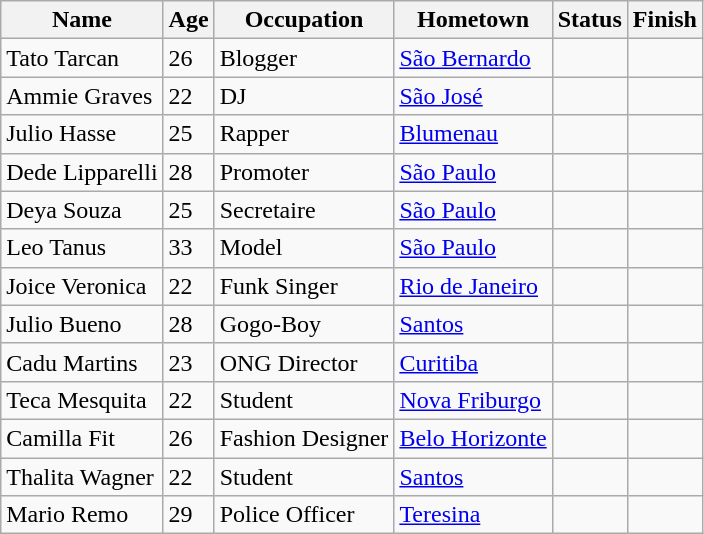<table class="wikitable sortable">
<tr>
<th>Name</th>
<th>Age</th>
<th>Occupation</th>
<th>Hometown</th>
<th>Status</th>
<th>Finish</th>
</tr>
<tr>
<td>Tato Tarcan</td>
<td>26</td>
<td>Blogger</td>
<td><a href='#'>São Bernardo</a></td>
<td></td>
<td></td>
</tr>
<tr>
<td>Ammie Graves</td>
<td>22</td>
<td>DJ</td>
<td><a href='#'>São José</a></td>
<td></td>
<td></td>
</tr>
<tr>
<td>Julio Hasse</td>
<td>25</td>
<td>Rapper</td>
<td><a href='#'>Blumenau</a></td>
<td></td>
<td></td>
</tr>
<tr>
<td>Dede Lipparelli</td>
<td>28</td>
<td>Promoter</td>
<td><a href='#'>São Paulo</a></td>
<td></td>
<td></td>
</tr>
<tr>
<td>Deya Souza</td>
<td>25</td>
<td>Secretaire</td>
<td><a href='#'>São Paulo</a></td>
<td></td>
<td></td>
</tr>
<tr>
<td>Leo Tanus</td>
<td>33</td>
<td>Model</td>
<td><a href='#'>São Paulo</a></td>
<td></td>
<td></td>
</tr>
<tr>
<td>Joice Veronica</td>
<td>22</td>
<td>Funk Singer</td>
<td><a href='#'>Rio de Janeiro</a></td>
<td></td>
<td></td>
</tr>
<tr>
<td>Julio Bueno</td>
<td>28</td>
<td>Gogo-Boy</td>
<td><a href='#'>Santos</a></td>
<td></td>
<td></td>
</tr>
<tr>
<td>Cadu Martins</td>
<td>23</td>
<td>ONG Director</td>
<td><a href='#'>Curitiba</a></td>
<td></td>
<td></td>
</tr>
<tr>
<td>Teca Mesquita</td>
<td>22</td>
<td>Student</td>
<td><a href='#'>Nova Friburgo</a></td>
<td></td>
<td></td>
</tr>
<tr>
<td>Camilla Fit</td>
<td>26</td>
<td>Fashion Designer</td>
<td><a href='#'>Belo Horizonte</a></td>
<td></td>
<td></td>
</tr>
<tr>
<td>Thalita Wagner</td>
<td>22</td>
<td>Student</td>
<td><a href='#'>Santos</a></td>
<td></td>
<td></td>
</tr>
<tr>
<td>Mario Remo</td>
<td>29</td>
<td>Police Officer</td>
<td><a href='#'>Teresina</a></td>
<td></td>
<td></td>
</tr>
</table>
